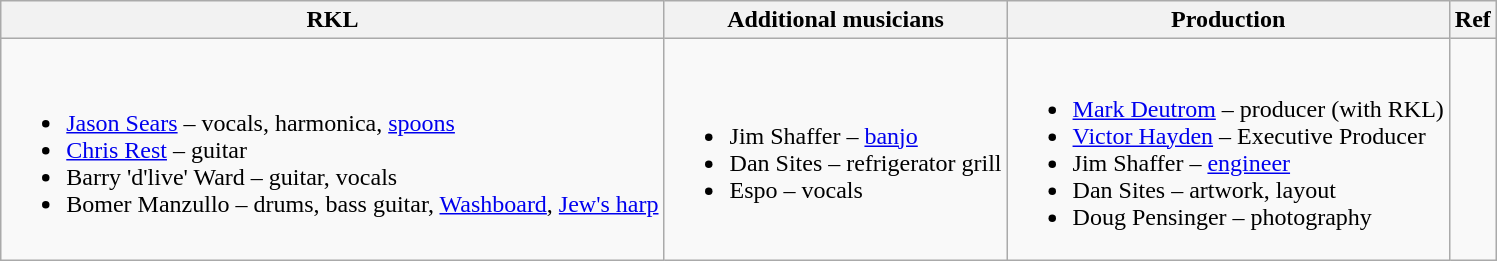<table class="wikitable">
<tr>
<th style="text-align:center;">RKL</th>
<th style="text-align:center;">Additional musicians</th>
<th style="text-align:center;">Production</th>
<th align="bottom">Ref</th>
</tr>
<tr>
<td><br><ul><li><a href='#'>Jason Sears</a> – vocals, harmonica, <a href='#'>spoons</a></li><li><a href='#'>Chris Rest</a> – guitar</li><li>Barry 'd'live' Ward – guitar, vocals</li><li>Bomer Manzullo – drums, bass guitar, <a href='#'>Washboard</a>, <a href='#'>Jew's harp</a></li></ul></td>
<td><br><ul><li>Jim Shaffer – <a href='#'>banjo</a></li><li>Dan Sites – refrigerator grill</li><li>Espo – vocals</li></ul></td>
<td><br>
<ul><li><a href='#'>Mark Deutrom</a> – producer (with RKL)</li><li><a href='#'>Victor Hayden</a> – Executive Producer</li><li>Jim Shaffer – <a href='#'>engineer</a></li><li>Dan Sites – artwork, layout</li><li>Doug Pensinger – photography</li></ul></td>
<td style="text-align:center;"></td>
</tr>
</table>
